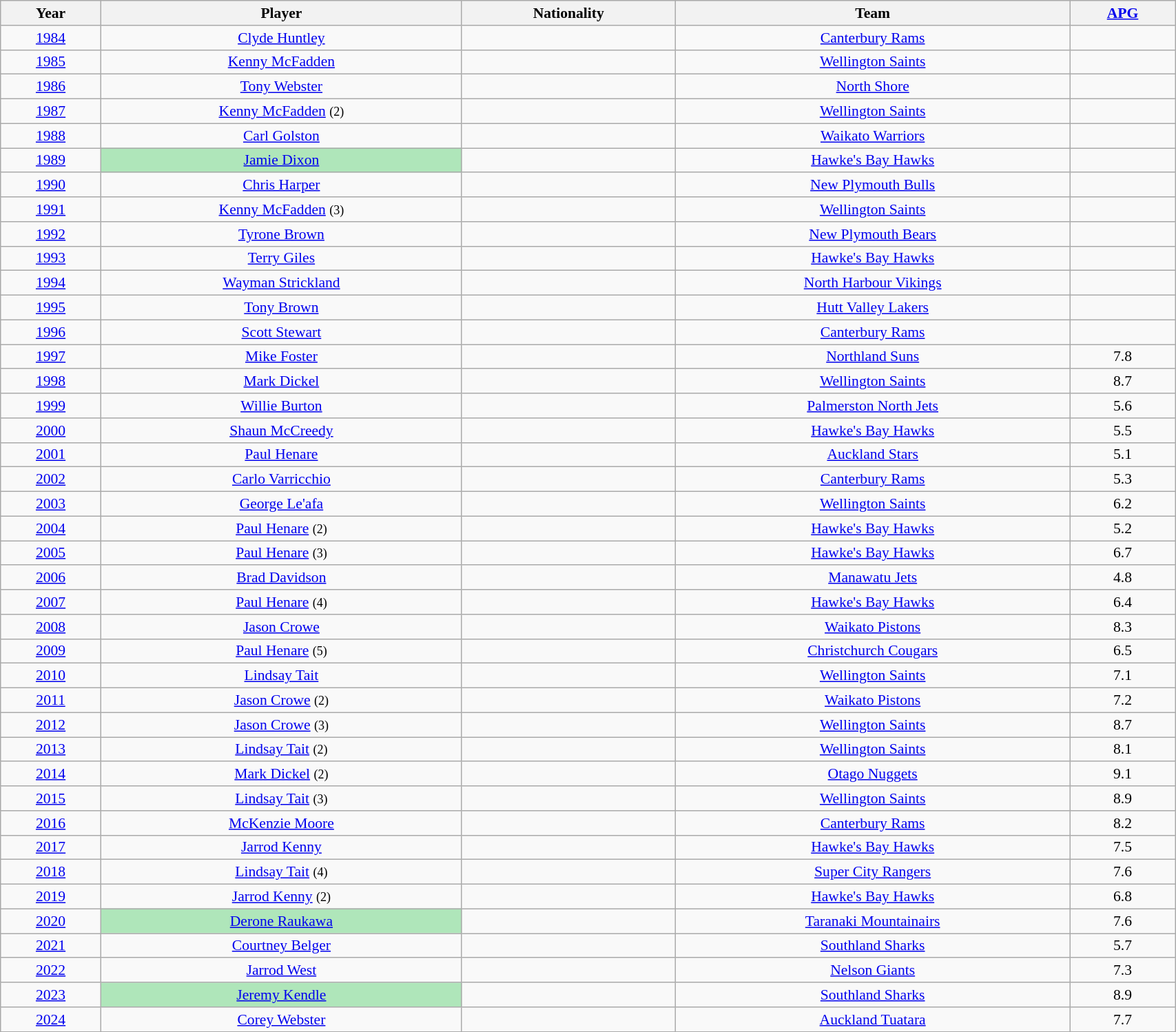<table class="wikitable" style="width: 90%; text-align:center; font-size:90%">
<tr>
<th>Year</th>
<th>Player</th>
<th>Nationality</th>
<th>Team</th>
<th><a href='#'>APG</a></th>
</tr>
<tr>
<td><a href='#'>1984</a></td>
<td><a href='#'>Clyde Huntley</a></td>
<td></td>
<td><a href='#'>Canterbury Rams</a></td>
<td></td>
</tr>
<tr>
<td><a href='#'>1985</a></td>
<td><a href='#'>Kenny McFadden</a></td>
<td></td>
<td><a href='#'>Wellington Saints</a></td>
<td></td>
</tr>
<tr>
<td><a href='#'>1986</a></td>
<td><a href='#'>Tony Webster</a></td>
<td></td>
<td><a href='#'>North Shore</a></td>
<td></td>
</tr>
<tr>
<td><a href='#'>1987</a></td>
<td><a href='#'>Kenny McFadden</a> <small>(2)</small></td>
<td></td>
<td><a href='#'>Wellington Saints</a></td>
<td></td>
</tr>
<tr>
<td><a href='#'>1988</a></td>
<td><a href='#'>Carl Golston</a></td>
<td></td>
<td><a href='#'>Waikato Warriors</a></td>
<td></td>
</tr>
<tr>
<td><a href='#'>1989</a></td>
<td style="text-align:center;background:#afe6ba;"><a href='#'>Jamie Dixon</a></td>
<td></td>
<td><a href='#'>Hawke's Bay Hawks</a></td>
<td></td>
</tr>
<tr>
<td><a href='#'>1990</a></td>
<td><a href='#'>Chris Harper</a></td>
<td></td>
<td><a href='#'>New Plymouth Bulls</a></td>
<td></td>
</tr>
<tr>
<td><a href='#'>1991</a></td>
<td><a href='#'>Kenny McFadden</a> <small>(3)</small></td>
<td></td>
<td><a href='#'>Wellington Saints</a></td>
<td></td>
</tr>
<tr>
<td><a href='#'>1992</a></td>
<td><a href='#'>Tyrone Brown</a></td>
<td></td>
<td><a href='#'>New Plymouth Bears</a></td>
<td></td>
</tr>
<tr>
<td><a href='#'>1993</a></td>
<td><a href='#'>Terry Giles</a></td>
<td></td>
<td><a href='#'>Hawke's Bay Hawks</a></td>
<td></td>
</tr>
<tr>
<td><a href='#'>1994</a></td>
<td><a href='#'>Wayman Strickland</a></td>
<td></td>
<td><a href='#'>North Harbour Vikings</a></td>
<td></td>
</tr>
<tr>
<td><a href='#'>1995</a></td>
<td><a href='#'>Tony Brown</a></td>
<td></td>
<td><a href='#'>Hutt Valley Lakers</a></td>
<td></td>
</tr>
<tr>
<td><a href='#'>1996</a></td>
<td><a href='#'>Scott Stewart</a></td>
<td></td>
<td><a href='#'>Canterbury Rams</a></td>
<td></td>
</tr>
<tr>
<td><a href='#'>1997</a></td>
<td><a href='#'>Mike Foster</a></td>
<td></td>
<td><a href='#'>Northland Suns</a></td>
<td>7.8</td>
</tr>
<tr>
<td><a href='#'>1998</a></td>
<td><a href='#'>Mark Dickel</a></td>
<td></td>
<td><a href='#'>Wellington Saints</a></td>
<td>8.7</td>
</tr>
<tr>
<td><a href='#'>1999</a></td>
<td><a href='#'>Willie Burton</a></td>
<td></td>
<td><a href='#'>Palmerston North Jets</a></td>
<td>5.6</td>
</tr>
<tr>
<td><a href='#'>2000</a></td>
<td><a href='#'>Shaun McCreedy</a></td>
<td></td>
<td><a href='#'>Hawke's Bay Hawks</a></td>
<td>5.5</td>
</tr>
<tr>
<td><a href='#'>2001</a></td>
<td><a href='#'>Paul Henare</a></td>
<td></td>
<td><a href='#'>Auckland Stars</a></td>
<td>5.1</td>
</tr>
<tr>
<td><a href='#'>2002</a></td>
<td><a href='#'>Carlo Varricchio</a></td>
<td></td>
<td><a href='#'>Canterbury Rams</a></td>
<td>5.3</td>
</tr>
<tr>
<td><a href='#'>2003</a></td>
<td><a href='#'>George Le'afa</a></td>
<td></td>
<td><a href='#'>Wellington Saints</a></td>
<td>6.2</td>
</tr>
<tr>
<td><a href='#'>2004</a></td>
<td><a href='#'>Paul Henare</a> <small>(2)</small></td>
<td></td>
<td><a href='#'>Hawke's Bay Hawks</a></td>
<td>5.2</td>
</tr>
<tr>
<td><a href='#'>2005</a></td>
<td><a href='#'>Paul Henare</a> <small>(3)</small></td>
<td></td>
<td><a href='#'>Hawke's Bay Hawks</a></td>
<td>6.7</td>
</tr>
<tr>
<td><a href='#'>2006</a></td>
<td><a href='#'>Brad Davidson</a></td>
<td></td>
<td><a href='#'>Manawatu Jets</a></td>
<td>4.8</td>
</tr>
<tr>
<td><a href='#'>2007</a></td>
<td><a href='#'>Paul Henare</a> <small>(4)</small></td>
<td></td>
<td><a href='#'>Hawke's Bay Hawks</a></td>
<td>6.4</td>
</tr>
<tr>
<td><a href='#'>2008</a></td>
<td><a href='#'>Jason Crowe</a></td>
<td></td>
<td><a href='#'>Waikato Pistons</a></td>
<td>8.3</td>
</tr>
<tr>
<td><a href='#'>2009</a></td>
<td><a href='#'>Paul Henare</a> <small>(5)</small></td>
<td></td>
<td><a href='#'>Christchurch Cougars</a></td>
<td>6.5</td>
</tr>
<tr>
<td><a href='#'>2010</a></td>
<td><a href='#'>Lindsay Tait</a></td>
<td></td>
<td><a href='#'>Wellington Saints</a></td>
<td>7.1</td>
</tr>
<tr>
<td><a href='#'>2011</a></td>
<td><a href='#'>Jason Crowe</a> <small>(2)</small></td>
<td></td>
<td><a href='#'>Waikato Pistons</a></td>
<td>7.2</td>
</tr>
<tr>
<td><a href='#'>2012</a></td>
<td><a href='#'>Jason Crowe</a> <small>(3)</small></td>
<td></td>
<td><a href='#'>Wellington Saints</a></td>
<td>8.7</td>
</tr>
<tr>
<td><a href='#'>2013</a></td>
<td><a href='#'>Lindsay Tait</a> <small>(2)</small></td>
<td></td>
<td><a href='#'>Wellington Saints</a></td>
<td>8.1</td>
</tr>
<tr>
<td><a href='#'>2014</a></td>
<td><a href='#'>Mark Dickel</a> <small>(2)</small></td>
<td></td>
<td><a href='#'>Otago Nuggets</a></td>
<td>9.1</td>
</tr>
<tr>
<td><a href='#'>2015</a></td>
<td><a href='#'>Lindsay Tait</a> <small>(3)</small></td>
<td></td>
<td><a href='#'>Wellington Saints</a></td>
<td>8.9</td>
</tr>
<tr>
<td><a href='#'>2016</a></td>
<td><a href='#'>McKenzie Moore</a></td>
<td></td>
<td><a href='#'>Canterbury Rams</a></td>
<td>8.2</td>
</tr>
<tr>
<td><a href='#'>2017</a></td>
<td><a href='#'>Jarrod Kenny</a></td>
<td></td>
<td><a href='#'>Hawke's Bay Hawks</a></td>
<td>7.5</td>
</tr>
<tr>
<td><a href='#'>2018</a></td>
<td><a href='#'>Lindsay Tait</a> <small>(4)</small></td>
<td></td>
<td><a href='#'>Super City Rangers</a></td>
<td>7.6</td>
</tr>
<tr>
<td><a href='#'>2019</a></td>
<td><a href='#'>Jarrod Kenny</a> <small>(2)</small></td>
<td></td>
<td><a href='#'>Hawke's Bay Hawks</a></td>
<td>6.8</td>
</tr>
<tr>
<td><a href='#'>2020</a></td>
<td style="text-align:center;background:#afe6ba;"><a href='#'>Derone Raukawa</a></td>
<td></td>
<td><a href='#'>Taranaki Mountainairs</a></td>
<td>7.6</td>
</tr>
<tr>
<td><a href='#'>2021</a></td>
<td><a href='#'>Courtney Belger</a></td>
<td></td>
<td><a href='#'>Southland Sharks</a></td>
<td>5.7</td>
</tr>
<tr>
<td><a href='#'>2022</a></td>
<td><a href='#'>Jarrod West</a></td>
<td></td>
<td><a href='#'>Nelson Giants</a></td>
<td>7.3</td>
</tr>
<tr>
<td><a href='#'>2023</a></td>
<td style="text-align:center;background:#afe6ba;"><a href='#'>Jeremy Kendle</a></td>
<td></td>
<td><a href='#'>Southland Sharks</a></td>
<td>8.9</td>
</tr>
<tr>
<td><a href='#'>2024</a></td>
<td><a href='#'>Corey Webster</a></td>
<td></td>
<td><a href='#'>Auckland Tuatara</a></td>
<td>7.7</td>
</tr>
<tr>
</tr>
</table>
